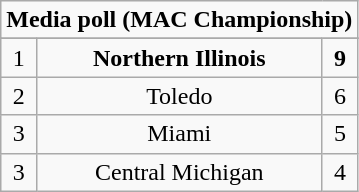<table class="wikitable">
<tr align="center">
<td align="center" Colspan="3"><strong>Media poll (MAC Championship)</strong></td>
</tr>
<tr align="center">
</tr>
<tr align="center">
<td>1</td>
<td><strong>Northern Illinois</strong></td>
<td><strong>9</strong></td>
</tr>
<tr align="center">
<td>2</td>
<td>Toledo</td>
<td>6</td>
</tr>
<tr align="center">
<td>3</td>
<td>Miami</td>
<td>5</td>
</tr>
<tr align="center">
<td>3</td>
<td>Central Michigan</td>
<td>4</td>
</tr>
</table>
